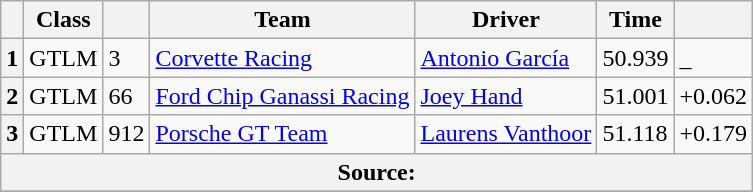<table class="wikitable">
<tr>
<th scope="col"></th>
<th scope="col">Class</th>
<th scope="col"></th>
<th scope="col">Team</th>
<th scope="col">Driver</th>
<th scope="col">Time</th>
<th scope="col"></th>
</tr>
<tr>
<th scope="row">1</th>
<td>GTLM</td>
<td>3</td>
<td><a href='#'>Corvette Racing</a></td>
<td><a href='#'>Antonio García</a></td>
<td>50.939</td>
<td>_</td>
</tr>
<tr>
<th scope="row">2</th>
<td>GTLM</td>
<td>66</td>
<td><a href='#'>Ford Chip Ganassi Racing</a></td>
<td><a href='#'>Joey Hand</a></td>
<td>51.001</td>
<td>+0.062</td>
</tr>
<tr>
<th scope="row">3</th>
<td>GTLM</td>
<td>912</td>
<td><a href='#'>Porsche GT Team</a></td>
<td><a href='#'>Laurens Vanthoor</a></td>
<td>51.118</td>
<td>+0.179</td>
</tr>
<tr>
<th colspan="7">Source:</th>
</tr>
<tr>
</tr>
</table>
